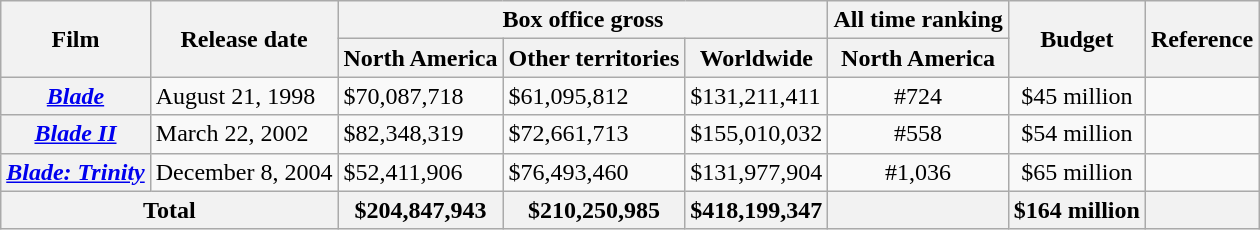<table class="wikitable sortable plainrowheaders">
<tr>
<th rowspan="2">Film</th>
<th rowspan="2">Release date</th>
<th colspan="3">Box office gross</th>
<th>All time ranking</th>
<th rowspan="2">Budget</th>
<th rowspan="2">Reference</th>
</tr>
<tr>
<th>North America</th>
<th>Other territories</th>
<th>Worldwide</th>
<th>North America</th>
</tr>
<tr>
<th scope="row"><em><a href='#'>Blade</a></em></th>
<td>August 21, 1998</td>
<td>$70,087,718</td>
<td>$61,095,812</td>
<td>$131,211,411</td>
<td style="text-align:center;">#724</td>
<td style="text-align:center;">$45 million</td>
<td style="text-align:center;"></td>
</tr>
<tr>
<th scope="row"><em><a href='#'>Blade II</a></em></th>
<td>March 22, 2002</td>
<td>$82,348,319</td>
<td>$72,661,713</td>
<td>$155,010,032</td>
<td style="text-align:center;">#558</td>
<td style="text-align:center;">$54 million</td>
<td style="text-align:center;"></td>
</tr>
<tr>
<th scope="row"><em><a href='#'>Blade: Trinity</a></em></th>
<td>December 8, 2004</td>
<td>$52,411,906</td>
<td>$76,493,460</td>
<td>$131,977,904</td>
<td style="text-align:center;">#1,036</td>
<td style="text-align:center;">$65 million</td>
<td style="text-align:center;"></td>
</tr>
<tr>
<th colspan="2">Total</th>
<th>$204,847,943</th>
<th>$210,250,985</th>
<th>$418,199,347</th>
<th></th>
<th>$164 million</th>
<th></th>
</tr>
</table>
